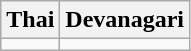<table class="wikitable">
<tr>
<th>Thai</th>
<th>Devanagari</th>
</tr>
<tr>
<td></td>
<td></td>
</tr>
</table>
